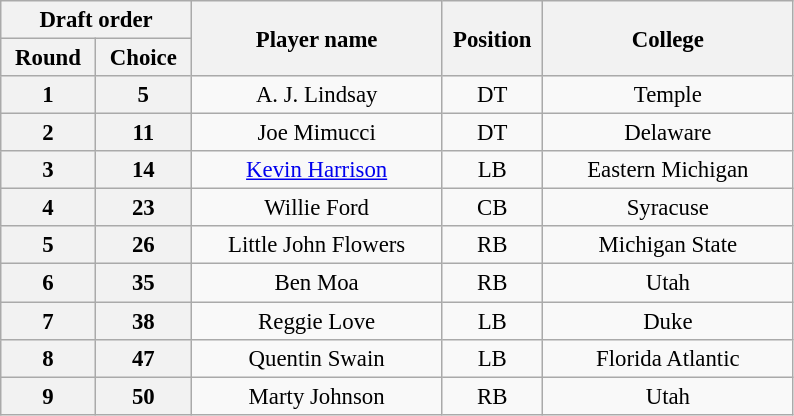<table class="wikitable" style="font-size:95%; text-align:center">
<tr>
<th width="120" colspan="2">Draft order</th>
<th width="160" rowspan="2">Player name</th>
<th width="60"  rowspan="2">Position</th>
<th width="160" rowspan="2">College</th>
</tr>
<tr>
<th>Round</th>
<th>Choice</th>
</tr>
<tr>
<th>1</th>
<th>5</th>
<td>A. J. Lindsay</td>
<td>DT</td>
<td>Temple</td>
</tr>
<tr>
<th>2</th>
<th>11</th>
<td>Joe Mimucci</td>
<td>DT</td>
<td>Delaware</td>
</tr>
<tr>
<th>3</th>
<th>14</th>
<td><a href='#'>Kevin Harrison</a></td>
<td>LB</td>
<td>Eastern Michigan</td>
</tr>
<tr>
<th>4</th>
<th>23</th>
<td>Willie Ford</td>
<td>CB</td>
<td>Syracuse</td>
</tr>
<tr>
<th>5</th>
<th>26</th>
<td>Little John Flowers</td>
<td>RB</td>
<td>Michigan State</td>
</tr>
<tr>
<th>6</th>
<th>35</th>
<td>Ben Moa</td>
<td>RB</td>
<td>Utah</td>
</tr>
<tr>
<th>7</th>
<th>38</th>
<td>Reggie Love</td>
<td>LB</td>
<td>Duke</td>
</tr>
<tr>
<th>8</th>
<th>47</th>
<td>Quentin Swain</td>
<td>LB</td>
<td>Florida Atlantic</td>
</tr>
<tr>
<th>9</th>
<th>50</th>
<td>Marty Johnson</td>
<td>RB</td>
<td>Utah</td>
</tr>
</table>
